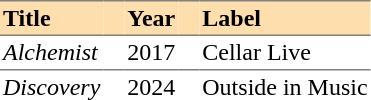<table cellspacing="0" cellpadding="2" border="0">
<tr style="background:#ffdead;">
<th align="left" style="border-bottom:1px solid grey; border-top:1px solid grey;">Title</th>
<th width="10" style="border-bottom:1px solid grey; border-top:1px solid grey;"></th>
<th align="left" style="border-bottom:1px solid grey; border-top:1px solid grey;">Year</th>
<th width="10" style="border-bottom:1px solid grey; border-top:1px solid grey;"></th>
<th align="left" style="border-bottom:1px solid grey; border-top:1px solid grey;">Label</th>
</tr>
<tr>
<td style="border-bottom:1px solid grey;"><em>Alchemist</em></td>
<td style="border-bottom:1px solid grey;"></td>
<td style="border-bottom:1px solid grey;">2017</td>
<td style="border-bottom:1px solid grey;"></td>
<td style="border-bottom:1px solid grey;">Cellar Live </td>
</tr>
<tr>
<td><em>Discovery</em></td>
<td></td>
<td>2024</td>
<td></td>
<td>Outside in Music</td>
</tr>
</table>
